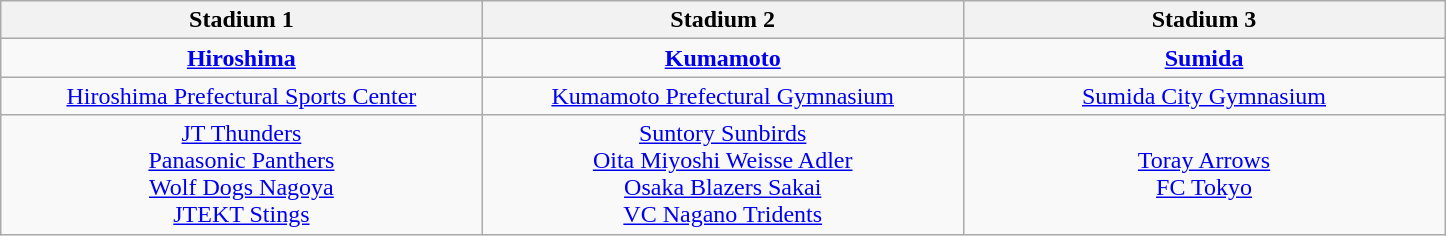<table class=wikitable style=text-align:center>
<tr>
<th width=25%>Stadium 1</th>
<th width=25%>Stadium 2</th>
<th width=25%>Stadium 3</th>
</tr>
<tr>
<td><strong><a href='#'>Hiroshima</a></strong></td>
<td><strong><a href='#'>Kumamoto</a></strong></td>
<td><strong><a href='#'>Sumida</a></strong></td>
</tr>
<tr>
<td><a href='#'>Hiroshima Prefectural Sports Center</a></td>
<td><a href='#'>Kumamoto Prefectural Gymnasium</a></td>
<td><a href='#'>Sumida City Gymnasium</a></td>
</tr>
<tr>
<td><a href='#'>JT Thunders</a><br><a href='#'>Panasonic Panthers</a><br><a href='#'>Wolf Dogs Nagoya</a><br><a href='#'>JTEKT Stings</a></td>
<td><a href='#'>Suntory Sunbirds</a><br><a href='#'>Oita Miyoshi Weisse Adler</a><br><a href='#'>Osaka Blazers Sakai</a><br><a href='#'>VC Nagano Tridents</a></td>
<td><a href='#'>Toray Arrows</a><br><a href='#'>FC Tokyo</a></td>
</tr>
</table>
